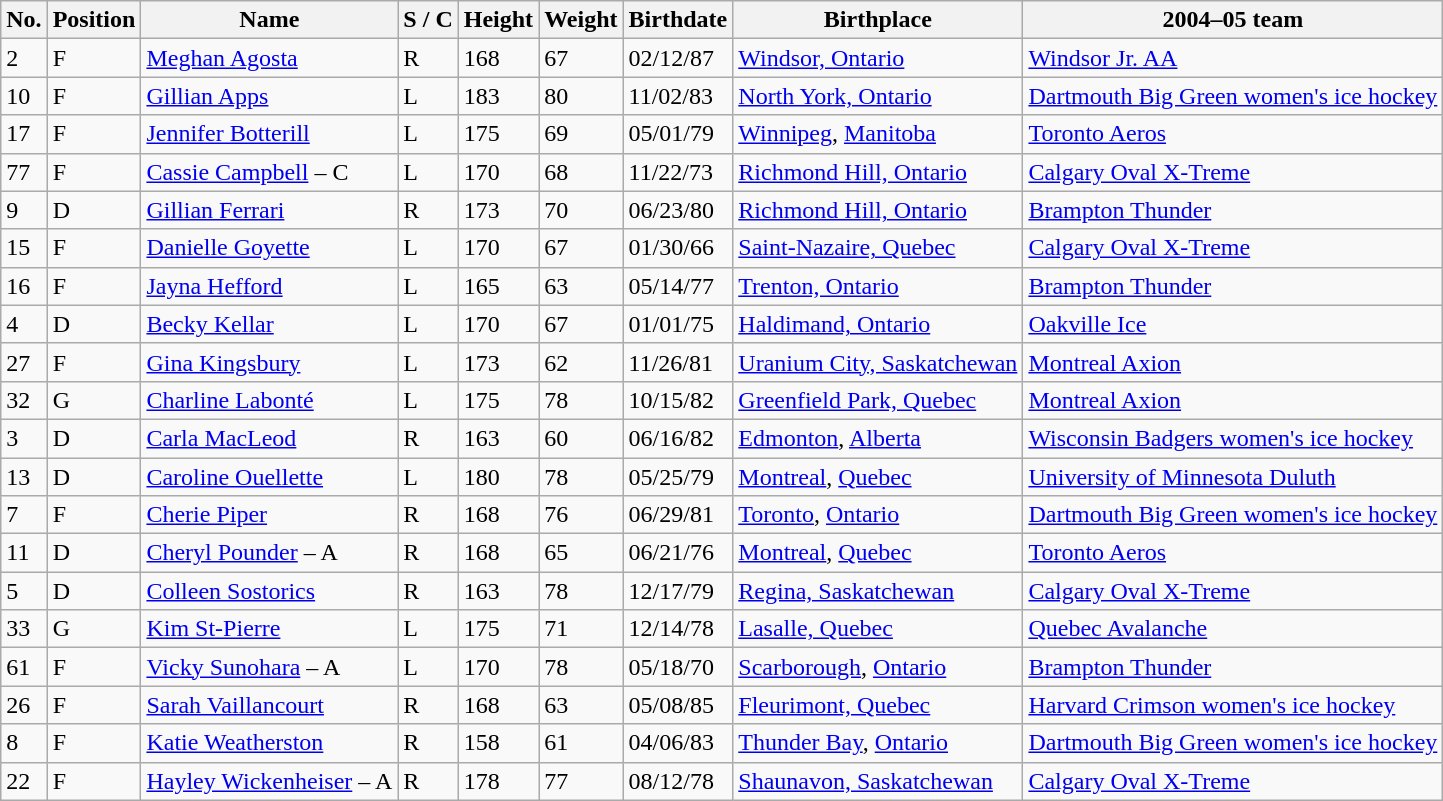<table class="wikitable">
<tr>
<th>No.</th>
<th>Position</th>
<th>Name</th>
<th>S / C</th>
<th>Height</th>
<th>Weight</th>
<th>Birthdate</th>
<th>Birthplace</th>
<th>2004–05 team</th>
</tr>
<tr>
<td>2</td>
<td>F</td>
<td><a href='#'>Meghan Agosta</a></td>
<td>R</td>
<td>168</td>
<td>67</td>
<td>02/12/87</td>
<td><a href='#'>Windsor, Ontario</a></td>
<td><a href='#'>Windsor Jr. AA</a></td>
</tr>
<tr>
<td>10</td>
<td>F</td>
<td><a href='#'>Gillian Apps</a></td>
<td>L</td>
<td>183</td>
<td>80</td>
<td>11/02/83</td>
<td><a href='#'>North York, Ontario</a></td>
<td><a href='#'>Dartmouth Big Green women's ice hockey</a></td>
</tr>
<tr>
<td>17</td>
<td>F</td>
<td><a href='#'>Jennifer Botterill</a></td>
<td>L</td>
<td>175</td>
<td>69</td>
<td>05/01/79</td>
<td><a href='#'>Winnipeg</a>, <a href='#'>Manitoba</a></td>
<td><a href='#'>Toronto Aeros</a></td>
</tr>
<tr>
<td>77</td>
<td>F</td>
<td><a href='#'>Cassie Campbell</a> – C</td>
<td>L</td>
<td>170</td>
<td>68</td>
<td>11/22/73</td>
<td><a href='#'>Richmond Hill, Ontario</a></td>
<td><a href='#'>Calgary Oval X-Treme</a></td>
</tr>
<tr>
<td>9</td>
<td>D</td>
<td><a href='#'>Gillian Ferrari</a></td>
<td>R</td>
<td>173</td>
<td>70</td>
<td>06/23/80</td>
<td><a href='#'>Richmond Hill, Ontario</a></td>
<td><a href='#'>Brampton Thunder</a></td>
</tr>
<tr>
<td>15</td>
<td>F</td>
<td><a href='#'>Danielle Goyette</a></td>
<td>L</td>
<td>170</td>
<td>67</td>
<td>01/30/66</td>
<td><a href='#'>Saint-Nazaire, Quebec</a></td>
<td><a href='#'>Calgary Oval X-Treme</a></td>
</tr>
<tr>
<td>16</td>
<td>F</td>
<td><a href='#'>Jayna Hefford</a></td>
<td>L</td>
<td>165</td>
<td>63</td>
<td>05/14/77</td>
<td><a href='#'>Trenton, Ontario</a></td>
<td><a href='#'>Brampton Thunder</a></td>
</tr>
<tr>
<td>4</td>
<td>D</td>
<td><a href='#'>Becky Kellar</a></td>
<td>L</td>
<td>170</td>
<td>67</td>
<td>01/01/75</td>
<td><a href='#'>Haldimand, Ontario</a></td>
<td><a href='#'>Oakville Ice</a></td>
</tr>
<tr>
<td>27</td>
<td>F</td>
<td><a href='#'>Gina Kingsbury</a></td>
<td>L</td>
<td>173</td>
<td>62</td>
<td>11/26/81</td>
<td><a href='#'>Uranium City, Saskatchewan</a></td>
<td><a href='#'>Montreal Axion</a></td>
</tr>
<tr>
<td>32</td>
<td>G</td>
<td><a href='#'>Charline Labonté</a></td>
<td>L</td>
<td>175</td>
<td>78</td>
<td>10/15/82</td>
<td><a href='#'>Greenfield Park, Quebec</a></td>
<td><a href='#'>Montreal Axion</a></td>
</tr>
<tr>
<td>3</td>
<td>D</td>
<td><a href='#'>Carla MacLeod</a></td>
<td>R</td>
<td>163</td>
<td>60</td>
<td>06/16/82</td>
<td><a href='#'>Edmonton</a>, <a href='#'>Alberta</a></td>
<td><a href='#'>Wisconsin Badgers women's ice hockey</a></td>
</tr>
<tr>
<td>13</td>
<td>D</td>
<td><a href='#'>Caroline Ouellette</a></td>
<td>L</td>
<td>180</td>
<td>78</td>
<td>05/25/79</td>
<td><a href='#'>Montreal</a>, <a href='#'>Quebec</a></td>
<td><a href='#'>University of Minnesota Duluth</a></td>
</tr>
<tr>
<td>7</td>
<td>F</td>
<td><a href='#'>Cherie Piper</a></td>
<td>R</td>
<td>168</td>
<td>76</td>
<td>06/29/81</td>
<td><a href='#'>Toronto</a>, <a href='#'>Ontario</a></td>
<td><a href='#'>Dartmouth Big Green women's ice hockey</a></td>
</tr>
<tr>
<td>11</td>
<td>D</td>
<td><a href='#'>Cheryl Pounder</a> – A</td>
<td>R</td>
<td>168</td>
<td>65</td>
<td>06/21/76</td>
<td><a href='#'>Montreal</a>, <a href='#'>Quebec</a></td>
<td><a href='#'>Toronto Aeros</a></td>
</tr>
<tr>
<td>5</td>
<td>D</td>
<td><a href='#'>Colleen Sostorics</a></td>
<td>R</td>
<td>163</td>
<td>78</td>
<td>12/17/79</td>
<td><a href='#'>Regina, Saskatchewan</a></td>
<td><a href='#'>Calgary Oval X-Treme</a></td>
</tr>
<tr>
<td>33</td>
<td>G</td>
<td><a href='#'>Kim St-Pierre</a></td>
<td>L</td>
<td>175</td>
<td>71</td>
<td>12/14/78</td>
<td><a href='#'>Lasalle, Quebec</a></td>
<td><a href='#'>Quebec Avalanche</a></td>
</tr>
<tr>
<td>61</td>
<td>F</td>
<td><a href='#'>Vicky Sunohara</a> – A</td>
<td>L</td>
<td>170</td>
<td>78</td>
<td>05/18/70</td>
<td><a href='#'>Scarborough</a>, <a href='#'>Ontario</a></td>
<td><a href='#'>Brampton Thunder</a></td>
</tr>
<tr>
<td>26</td>
<td>F</td>
<td><a href='#'>Sarah Vaillancourt</a></td>
<td>R</td>
<td>168</td>
<td>63</td>
<td>05/08/85</td>
<td><a href='#'>Fleurimont, Quebec</a></td>
<td><a href='#'>Harvard Crimson women's ice hockey</a></td>
</tr>
<tr>
<td>8</td>
<td>F</td>
<td><a href='#'>Katie Weatherston</a></td>
<td>R</td>
<td>158</td>
<td>61</td>
<td>04/06/83</td>
<td><a href='#'>Thunder Bay</a>, <a href='#'>Ontario</a></td>
<td><a href='#'>Dartmouth Big Green women's ice hockey</a></td>
</tr>
<tr>
<td>22</td>
<td>F</td>
<td><a href='#'>Hayley Wickenheiser</a> – A</td>
<td>R</td>
<td>178</td>
<td>77</td>
<td>08/12/78</td>
<td><a href='#'>Shaunavon, Saskatchewan</a></td>
<td><a href='#'>Calgary Oval X-Treme</a></td>
</tr>
</table>
